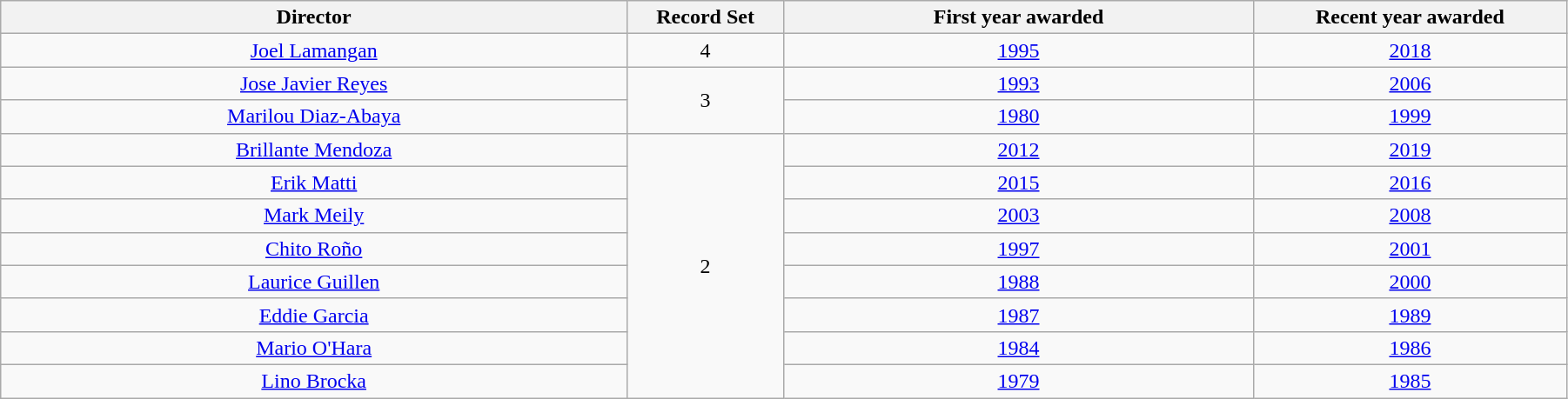<table class="wikitable" style="width:95%; text-align:center;">
<tr>
<th width=40%>Director</th>
<th width=10%>Record Set</th>
<th style="width:30%;">First year awarded</th>
<th width=30%>Recent year awarded</th>
</tr>
<tr>
<td><a href='#'>Joel Lamangan</a></td>
<td>4</td>
<td><a href='#'>1995</a></td>
<td><a href='#'>2018</a></td>
</tr>
<tr>
<td><a href='#'>Jose Javier Reyes</a></td>
<td rowspan=2>3</td>
<td><a href='#'>1993</a></td>
<td><a href='#'>2006</a></td>
</tr>
<tr>
<td><a href='#'>Marilou Diaz-Abaya</a></td>
<td><a href='#'>1980</a></td>
<td><a href='#'>1999</a></td>
</tr>
<tr>
<td><a href='#'>Brillante Mendoza</a></td>
<td rowspan=8>2</td>
<td><a href='#'>2012</a></td>
<td><a href='#'>2019</a></td>
</tr>
<tr>
<td><a href='#'>Erik Matti</a></td>
<td><a href='#'>2015</a></td>
<td><a href='#'>2016</a></td>
</tr>
<tr>
<td><a href='#'>Mark Meily</a></td>
<td><a href='#'>2003</a></td>
<td><a href='#'>2008</a></td>
</tr>
<tr>
<td><a href='#'>Chito Roño</a></td>
<td><a href='#'>1997</a></td>
<td><a href='#'>2001</a></td>
</tr>
<tr>
<td><a href='#'>Laurice Guillen</a></td>
<td><a href='#'>1988</a></td>
<td><a href='#'>2000</a></td>
</tr>
<tr>
<td><a href='#'>Eddie Garcia</a></td>
<td><a href='#'>1987</a></td>
<td><a href='#'>1989</a></td>
</tr>
<tr>
<td><a href='#'>Mario O'Hara</a></td>
<td><a href='#'>1984</a></td>
<td><a href='#'>1986</a></td>
</tr>
<tr>
<td><a href='#'>Lino Brocka</a></td>
<td><a href='#'>1979</a></td>
<td><a href='#'>1985</a></td>
</tr>
</table>
